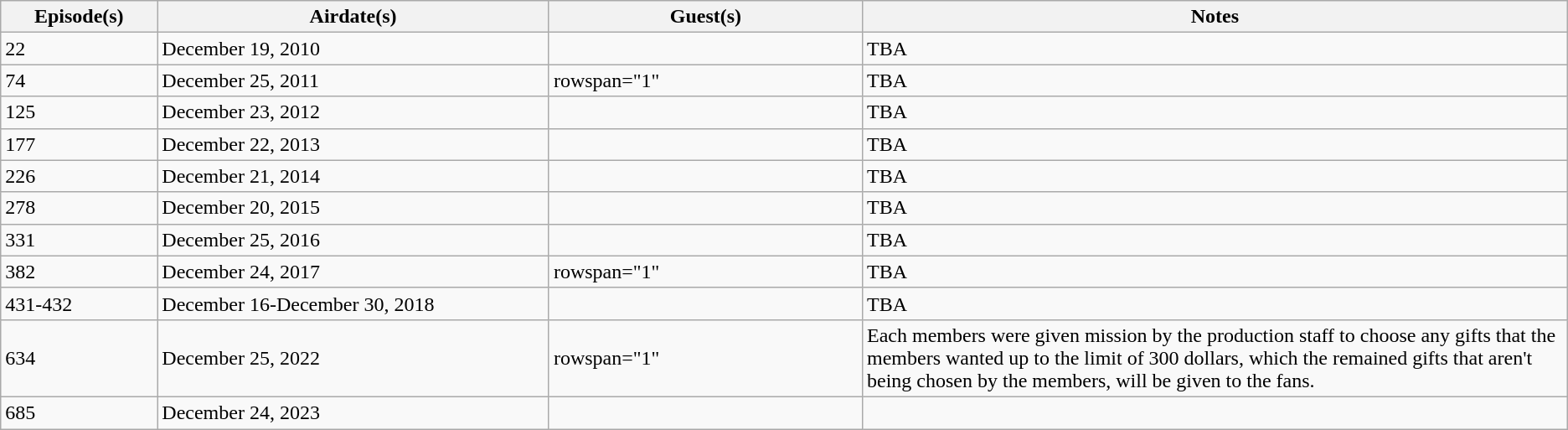<table class="wikitable">
<tr>
<th style="width:10%;">Episode(s)</th>
<th style="width:25%;">Airdate(s)</th>
<th style="width:20%;">Guest(s)</th>
<th style="width:55%;">Notes</th>
</tr>
<tr>
<td>22</td>
<td>December 19, 2010</td>
<td></td>
<td>TBA</td>
</tr>
<tr>
<td>74</td>
<td>December 25, 2011</td>
<td>rowspan="1" </td>
<td>TBA</td>
</tr>
<tr>
<td>125</td>
<td>December 23, 2012</td>
<td></td>
<td>TBA</td>
</tr>
<tr>
<td>177</td>
<td>December 22, 2013</td>
<td></td>
<td>TBA</td>
</tr>
<tr>
<td>226</td>
<td>December 21, 2014</td>
<td></td>
<td>TBA</td>
</tr>
<tr>
<td>278</td>
<td>December 20, 2015</td>
<td></td>
<td>TBA</td>
</tr>
<tr>
<td>331</td>
<td>December 25, 2016</td>
<td></td>
<td>TBA</td>
</tr>
<tr>
<td>382</td>
<td>December 24, 2017</td>
<td>rowspan="1" </td>
<td>TBA</td>
</tr>
<tr>
<td>431-432</td>
<td>December 16-December 30, 2018</td>
<td></td>
<td>TBA</td>
</tr>
<tr>
<td>634</td>
<td>December 25, 2022</td>
<td>rowspan="1" </td>
<td>Each members were given mission by the production staff to choose any gifts that the members wanted up to the limit of 300 dollars, which the remained gifts that aren't being chosen by the members, will be given to the fans.</td>
</tr>
<tr>
<td>685</td>
<td>December 24, 2023</td>
<td></td>
<td></td>
</tr>
</table>
